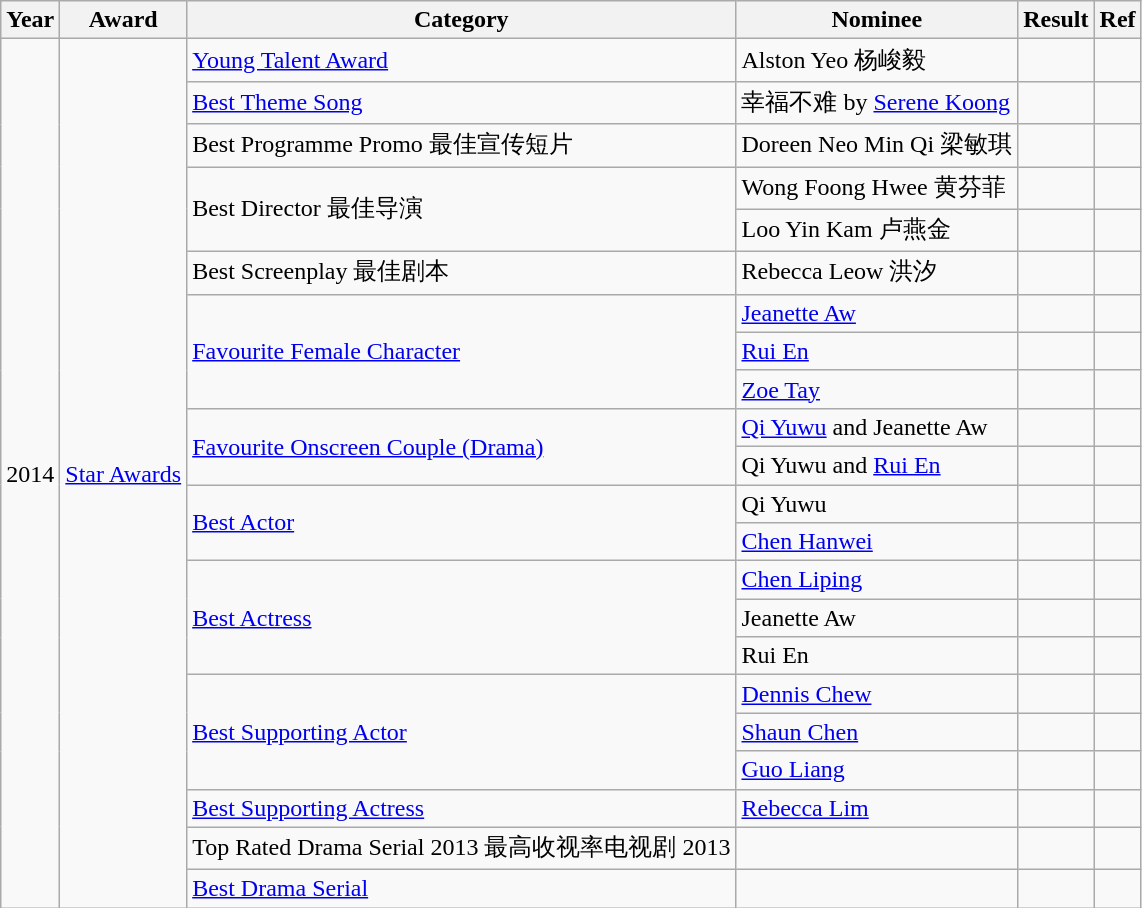<table class="wikitable sortable">
<tr>
<th>Year</th>
<th>Award</th>
<th>Category</th>
<th>Nominee</th>
<th>Result</th>
<th>Ref</th>
</tr>
<tr>
<td rowspan="22">2014</td>
<td rowspan="22"><a href='#'>Star Awards</a></td>
<td><a href='#'>Young Talent Award</a></td>
<td>Alston Yeo 杨峻毅</td>
<td></td>
<td></td>
</tr>
<tr>
<td><a href='#'>Best Theme Song</a></td>
<td>幸福不难 by <a href='#'>Serene Koong</a></td>
<td></td>
<td></td>
</tr>
<tr>
<td>Best Programme Promo 最佳宣传短片</td>
<td>Doreen Neo Min Qi 梁敏琪</td>
<td></td>
<td></td>
</tr>
<tr>
<td rowspan="2">Best Director 最佳导演</td>
<td>Wong Foong Hwee 黄芬菲</td>
<td></td>
<td></td>
</tr>
<tr>
<td>Loo Yin Kam 卢燕金</td>
<td></td>
<td></td>
</tr>
<tr>
<td>Best Screenplay 最佳剧本</td>
<td>Rebecca Leow 洪汐</td>
<td></td>
<td></td>
</tr>
<tr>
<td rowspan="3"><a href='#'>Favourite Female Character</a></td>
<td><a href='#'>Jeanette Aw</a></td>
<td></td>
<td></td>
</tr>
<tr>
<td><a href='#'>Rui En</a></td>
<td></td>
<td></td>
</tr>
<tr>
<td><a href='#'>Zoe Tay</a></td>
<td></td>
<td></td>
</tr>
<tr>
<td rowspan="2"><a href='#'>Favourite Onscreen Couple (Drama)</a></td>
<td><a href='#'>Qi Yuwu</a> and Jeanette Aw</td>
<td></td>
<td></td>
</tr>
<tr>
<td>Qi Yuwu and <a href='#'>Rui En</a></td>
<td></td>
<td></td>
</tr>
<tr>
<td rowspan="2"><a href='#'>Best Actor</a></td>
<td>Qi Yuwu</td>
<td></td>
<td></td>
</tr>
<tr>
<td><a href='#'>Chen Hanwei</a></td>
<td></td>
<td></td>
</tr>
<tr>
<td rowspan="3"><a href='#'>Best Actress</a></td>
<td><a href='#'>Chen Liping</a></td>
<td></td>
<td></td>
</tr>
<tr>
<td>Jeanette Aw</td>
<td></td>
<td></td>
</tr>
<tr>
<td>Rui En</td>
<td></td>
<td></td>
</tr>
<tr>
<td rowspan="3"><a href='#'>Best Supporting Actor</a></td>
<td><a href='#'>Dennis Chew</a></td>
<td></td>
<td></td>
</tr>
<tr>
<td><a href='#'>Shaun Chen</a></td>
<td></td>
<td></td>
</tr>
<tr>
<td><a href='#'>Guo Liang</a></td>
<td></td>
<td></td>
</tr>
<tr>
<td><a href='#'>Best Supporting Actress</a></td>
<td><a href='#'>Rebecca Lim</a></td>
<td></td>
<td></td>
</tr>
<tr>
<td>Top Rated Drama Serial 2013 最高收视率电视剧 2013</td>
<td></td>
<td></td>
<td></td>
</tr>
<tr>
<td><a href='#'>Best Drama Serial</a></td>
<td></td>
<td></td>
<td></td>
</tr>
</table>
